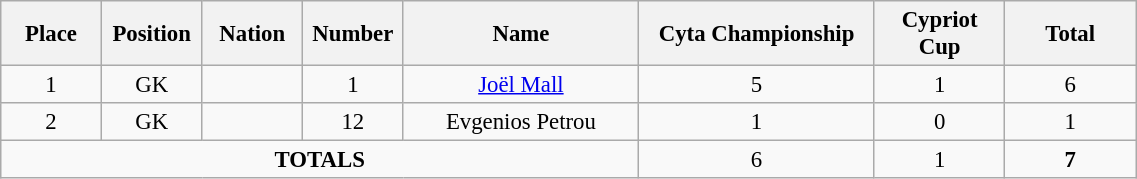<table class="wikitable" style="font-size: 95%; text-align: center;">
<tr>
<th width=60>Place</th>
<th width=60>Position</th>
<th width=60>Nation</th>
<th width=60>Number</th>
<th width=150>Name</th>
<th width=150>Cyta Championship</th>
<th width=80>Cypriot Cup</th>
<th width=80><strong>Total</strong></th>
</tr>
<tr>
<td>1</td>
<td>GK</td>
<td></td>
<td>1</td>
<td><a href='#'>Joël Mall</a></td>
<td>5</td>
<td>1</td>
<td>6</td>
</tr>
<tr>
<td>2</td>
<td>GK</td>
<td></td>
<td>12</td>
<td>Evgenios Petrou</td>
<td>1</td>
<td>0</td>
<td>1</td>
</tr>
<tr>
<td colspan="5"><strong>TOTALS</strong></td>
<td>6</td>
<td>1</td>
<td><strong>7</strong></td>
</tr>
</table>
